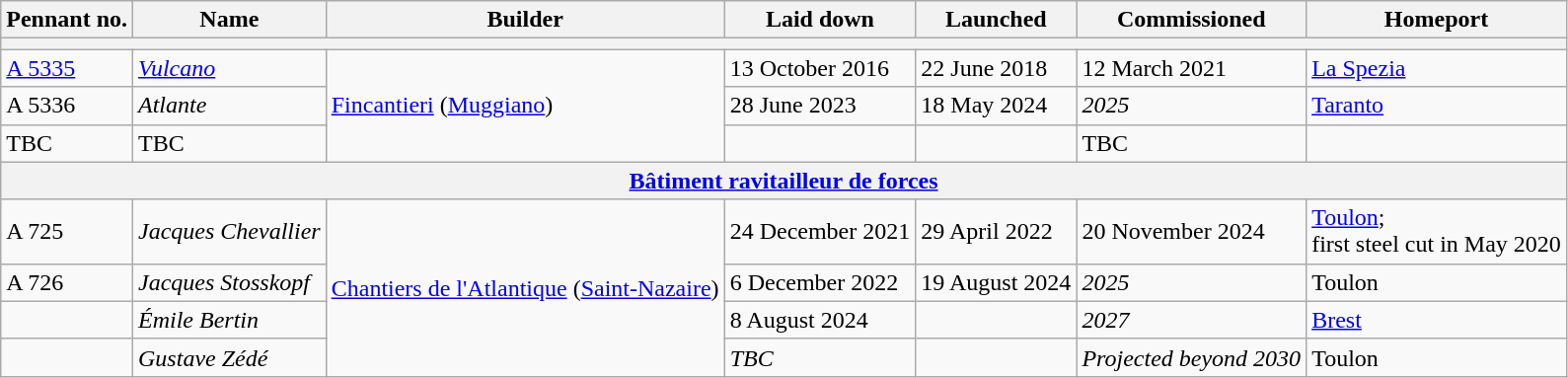<table border="1" class="sortable wikitable">
<tr>
<th>Pennant no.</th>
<th>Name</th>
<th>Builder</th>
<th>Laid down</th>
<th>Launched</th>
<th>Commissioned</th>
<th>Homeport</th>
</tr>
<tr>
<th colspan=9></th>
</tr>
<tr>
<td><a href='#'>A 5335</a></td>
<td><a href='#'><em>Vulcano</em></a></td>
<td rowspan=3><a href='#'>Fincantieri</a> (<a href='#'>Muggiano</a>)</td>
<td>13 October 2016</td>
<td>22 June 2018</td>
<td>12 March 2021</td>
<td><a href='#'>La Spezia</a></td>
</tr>
<tr>
<td>A 5336</td>
<td><em>Atlante</em></td>
<td>28 June 2023</td>
<td>18 May 2024</td>
<td><em>2025</em></td>
<td><a href='#'>Taranto</a></td>
</tr>
<tr>
<td>TBC</td>
<td>TBC</td>
<td></td>
<td></td>
<td>TBC</td>
<td></td>
</tr>
<tr>
<th colspan=9> <a href='#'>Bâtiment ravitailleur de forces</a></th>
</tr>
<tr>
<td>A 725</td>
<td><em>Jacques Chevallier</em></td>
<td rowspan=4><a href='#'>Chantiers de l'Atlantique</a> (<a href='#'>Saint-Nazaire</a>)</td>
<td>24 December 2021</td>
<td>29 April 2022</td>
<td>20 November 2024</td>
<td><a href='#'>Toulon</a>;<br>first steel cut in May 2020</td>
</tr>
<tr>
<td>A 726</td>
<td><em>Jacques Stosskopf</em></td>
<td>6 December 2022</td>
<td>19 August 2024</td>
<td><em>2025</em></td>
<td>Toulon</td>
</tr>
<tr>
<td></td>
<td><em>Émile Bertin</em></td>
<td>8 August 2024</td>
<td></td>
<td><em>2027</em></td>
<td><a href='#'>Brest</a></td>
</tr>
<tr>
<td></td>
<td><em>Gustave Zédé</em></td>
<td><em>TBC</em></td>
<td></td>
<td><em>Projected beyond 2030</em></td>
<td>Toulon</td>
</tr>
</table>
